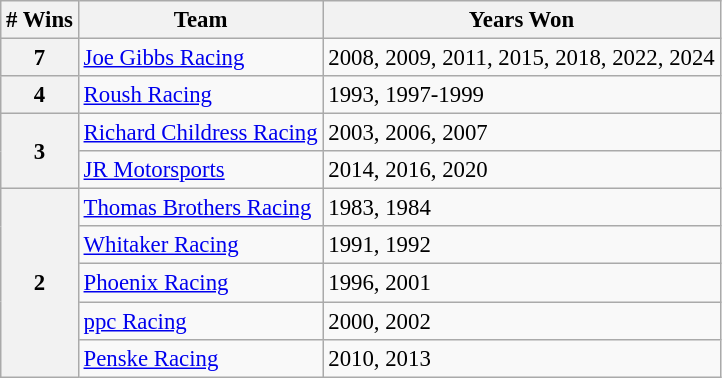<table class="wikitable" style="font-size: 95%;">
<tr>
<th># Wins</th>
<th>Team</th>
<th>Years Won</th>
</tr>
<tr>
<th>7</th>
<td><a href='#'>Joe Gibbs Racing</a></td>
<td>2008, 2009, 2011, 2015, 2018, 2022, 2024</td>
</tr>
<tr>
<th>4</th>
<td><a href='#'>Roush Racing</a></td>
<td>1993, 1997-1999</td>
</tr>
<tr>
<th rowspan="2">3</th>
<td><a href='#'>Richard Childress Racing</a></td>
<td>2003, 2006, 2007</td>
</tr>
<tr>
<td><a href='#'>JR Motorsports</a></td>
<td>2014, 2016, 2020</td>
</tr>
<tr>
<th rowspan="5">2</th>
<td><a href='#'>Thomas Brothers Racing</a></td>
<td>1983, 1984</td>
</tr>
<tr>
<td><a href='#'>Whitaker Racing</a></td>
<td>1991, 1992</td>
</tr>
<tr>
<td><a href='#'>Phoenix Racing</a></td>
<td>1996, 2001</td>
</tr>
<tr>
<td><a href='#'>ppc Racing</a></td>
<td>2000, 2002</td>
</tr>
<tr>
<td><a href='#'>Penske Racing</a></td>
<td>2010, 2013</td>
</tr>
</table>
